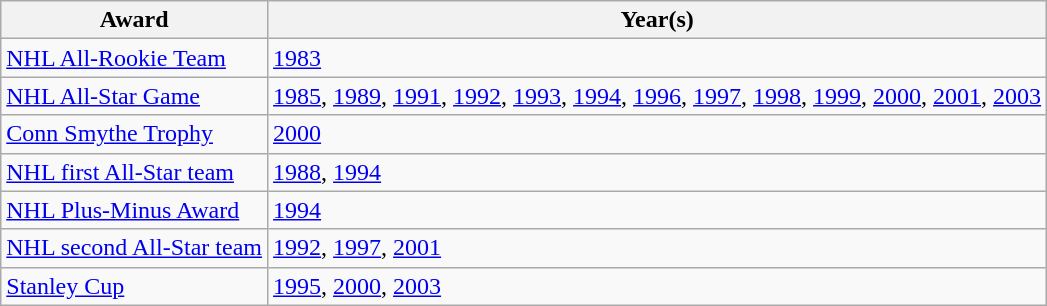<table class="wikitable">
<tr>
<th>Award</th>
<th>Year(s)</th>
</tr>
<tr>
<td><a href='#'>NHL All-Rookie Team</a></td>
<td><a href='#'>1983</a></td>
</tr>
<tr>
<td><a href='#'>NHL All-Star Game</a></td>
<td><a href='#'>1985</a>, <a href='#'>1989</a>, <a href='#'>1991</a>, <a href='#'>1992</a>, <a href='#'>1993</a>, <a href='#'>1994</a>, <a href='#'>1996</a>, <a href='#'>1997</a>, <a href='#'>1998</a>, <a href='#'>1999</a>, <a href='#'>2000</a>, <a href='#'>2001</a>, <a href='#'>2003</a></td>
</tr>
<tr>
<td><a href='#'>Conn Smythe Trophy</a></td>
<td><a href='#'>2000</a></td>
</tr>
<tr>
<td><a href='#'>NHL first All-Star team</a></td>
<td><a href='#'>1988</a>, <a href='#'>1994</a></td>
</tr>
<tr>
<td><a href='#'>NHL Plus-Minus Award</a></td>
<td><a href='#'>1994</a></td>
</tr>
<tr>
<td><a href='#'>NHL second All-Star team</a></td>
<td><a href='#'>1992</a>, <a href='#'>1997</a>, <a href='#'>2001</a></td>
</tr>
<tr>
<td><a href='#'>Stanley Cup</a></td>
<td><a href='#'>1995</a>, <a href='#'>2000</a>, <a href='#'>2003</a></td>
</tr>
</table>
